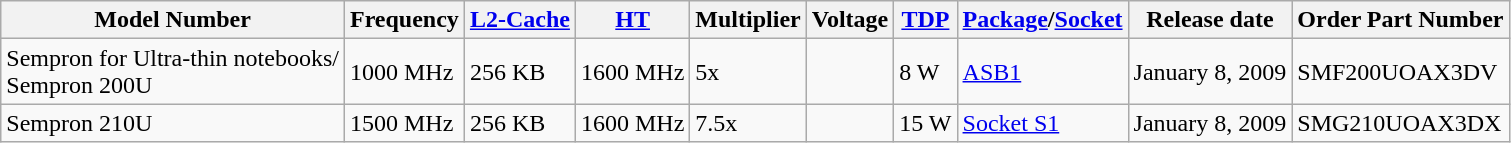<table class="wikitable">
<tr>
<th>Model Number</th>
<th>Frequency</th>
<th><a href='#'>L2-Cache</a></th>
<th><a href='#'>HT</a></th>
<th>Multiplier</th>
<th>Voltage</th>
<th><a href='#'>TDP</a></th>
<th><a href='#'>Package</a>/<a href='#'>Socket</a></th>
<th>Release date</th>
<th>Order Part Number</th>
</tr>
<tr>
<td>Sempron for Ultra-thin notebooks/<br>Sempron 200U</td>
<td>1000 MHz</td>
<td>256 KB</td>
<td>1600 MHz</td>
<td>5x</td>
<td></td>
<td>8 W</td>
<td><a href='#'>ASB1</a></td>
<td>January 8, 2009</td>
<td>SMF200UOAX3DV</td>
</tr>
<tr>
<td>Sempron 210U</td>
<td>1500 MHz</td>
<td>256 KB</td>
<td>1600 MHz</td>
<td>7.5x</td>
<td></td>
<td>15 W</td>
<td><a href='#'>Socket S1</a></td>
<td>January 8, 2009</td>
<td>SMG210UOAX3DX</td>
</tr>
</table>
